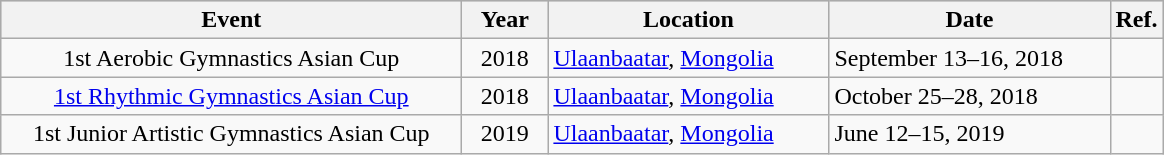<table class="wikitable" style="text-align:center;">
<tr bgcolor="cccccc">
<th width=300>Event</th>
<th width=50>Year</th>
<th width=180>Location</th>
<th width=180>Date</th>
<th>Ref.</th>
</tr>
<tr>
<td>1st Aerobic Gymnastics Asian Cup</td>
<td>2018</td>
<td align=left> <a href='#'>Ulaanbaatar</a>, <a href='#'>Mongolia</a></td>
<td align=left>September 13–16, 2018</td>
<td></td>
</tr>
<tr>
<td><a href='#'>1st Rhythmic Gymnastics Asian Cup</a></td>
<td>2018</td>
<td align=left> <a href='#'>Ulaanbaatar</a>, <a href='#'>Mongolia</a></td>
<td align=left>October 25–28, 2018</td>
<td></td>
</tr>
<tr>
<td>1st Junior Artistic Gymnastics Asian Cup</td>
<td>2019</td>
<td align=left> <a href='#'>Ulaanbaatar</a>, <a href='#'>Mongolia</a></td>
<td align=left>June 12–15, 2019</td>
<td></td>
</tr>
</table>
